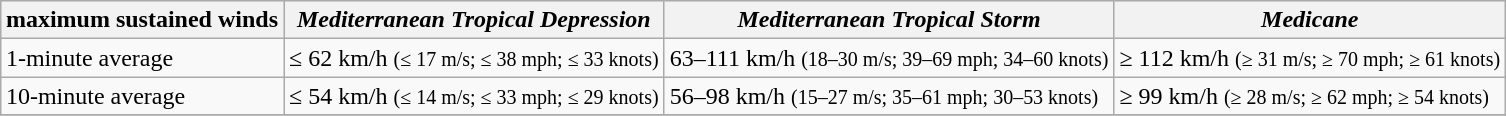<table class="wikitable" align="center" style="margin:auto;">
<tr bgcolor="#eeeeee">
<th>maximum sustained winds</th>
<th><em>Mediterranean Tropical Depression</em></th>
<th><em>Mediterranean Tropical Storm</em></th>
<th><em>Medicane</em></th>
</tr>
<tr>
<td>1-minute average</td>
<td>≤ 62 km/h <small>(≤ 17 m/s; ≤ 38 mph; ≤ 33 knots)</small></td>
<td>63–111 km/h <small>(18–30 m/s; 39–69 mph; 34–60 knots)</small></td>
<td>≥ 112 km/h <small>(≥ 31 m/s; ≥ 70 mph; ≥ 61 knots)</small></td>
</tr>
<tr>
<td>10-minute average</td>
<td>≤ 54 km/h <small>(≤ 14 m/s; ≤ 33 mph; ≤ 29 knots)</small></td>
<td>56–98 km/h <small>(15–27 m/s; 35–61 mph; 30–53 knots)</small></td>
<td>≥ 99 km/h <small>(≥ 28 m/s; ≥ 62 mph; ≥ 54 knots)</small></td>
</tr>
<tr>
</tr>
</table>
